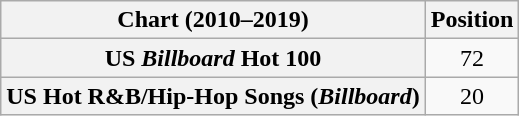<table class="wikitable plainrowheaders" style="text-align:center">
<tr>
<th scope="col">Chart (2010–2019)</th>
<th scope="col">Position</th>
</tr>
<tr>
<th scope="row">US <em>Billboard</em> Hot 100</th>
<td>72</td>
</tr>
<tr>
<th scope="row">US Hot R&B/Hip-Hop Songs (<em>Billboard</em>)</th>
<td>20</td>
</tr>
</table>
